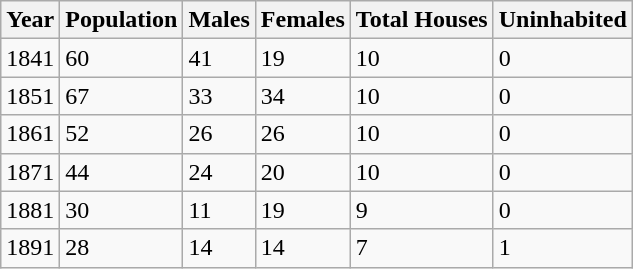<table class="wikitable">
<tr>
<th>Year</th>
<th>Population</th>
<th>Males</th>
<th>Females</th>
<th>Total Houses</th>
<th>Uninhabited</th>
</tr>
<tr>
<td>1841</td>
<td>60</td>
<td>41</td>
<td>19</td>
<td>10</td>
<td>0</td>
</tr>
<tr>
<td>1851</td>
<td>67</td>
<td>33</td>
<td>34</td>
<td>10</td>
<td>0</td>
</tr>
<tr>
<td>1861</td>
<td>52</td>
<td>26</td>
<td>26</td>
<td>10</td>
<td>0</td>
</tr>
<tr>
<td>1871</td>
<td>44</td>
<td>24</td>
<td>20</td>
<td>10</td>
<td>0</td>
</tr>
<tr>
<td>1881</td>
<td>30</td>
<td>11</td>
<td>19</td>
<td>9</td>
<td>0</td>
</tr>
<tr>
<td>1891</td>
<td>28</td>
<td>14</td>
<td>14</td>
<td>7</td>
<td>1</td>
</tr>
</table>
